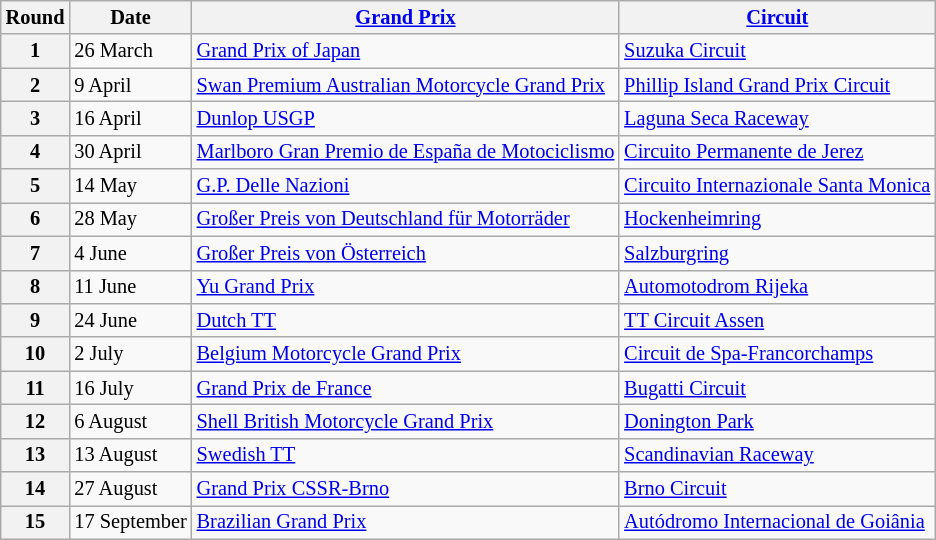<table class="wikitable" style="font-size: 85%;">
<tr>
<th>Round</th>
<th>Date</th>
<th><a href='#'>Grand Prix</a></th>
<th><a href='#'>Circuit</a></th>
</tr>
<tr>
<th>1</th>
<td>26 March</td>
<td> <a href='#'>Grand Prix of Japan</a></td>
<td><a href='#'>Suzuka Circuit</a></td>
</tr>
<tr>
<th>2</th>
<td>9 April</td>
<td> <a href='#'>Swan Premium Australian Motorcycle Grand Prix</a></td>
<td><a href='#'>Phillip Island Grand Prix Circuit</a></td>
</tr>
<tr>
<th>3</th>
<td>16 April</td>
<td> <a href='#'>Dunlop USGP</a></td>
<td><a href='#'>Laguna Seca Raceway</a></td>
</tr>
<tr>
<th>4</th>
<td>30 April</td>
<td> <a href='#'>Marlboro Gran Premio de España de Motociclismo</a></td>
<td><a href='#'>Circuito Permanente de Jerez</a></td>
</tr>
<tr>
<th>5</th>
<td>14 May</td>
<td> <a href='#'>G.P. Delle Nazioni</a></td>
<td><a href='#'>Circuito Internazionale Santa Monica</a></td>
</tr>
<tr>
<th>6</th>
<td>28 May</td>
<td> <a href='#'>Großer Preis von Deutschland für Motorräder</a></td>
<td><a href='#'>Hockenheimring</a></td>
</tr>
<tr>
<th>7</th>
<td>4 June</td>
<td> <a href='#'>Großer Preis von Österreich</a></td>
<td><a href='#'>Salzburgring</a></td>
</tr>
<tr>
<th>8</th>
<td>11 June</td>
<td> <a href='#'>Yu Grand Prix</a></td>
<td><a href='#'>Automotodrom Rijeka</a></td>
</tr>
<tr>
<th>9</th>
<td>24 June</td>
<td> <a href='#'>Dutch TT</a></td>
<td><a href='#'>TT Circuit Assen</a></td>
</tr>
<tr>
<th>10</th>
<td>2 July</td>
<td> <a href='#'>Belgium Motorcycle Grand Prix</a></td>
<td><a href='#'>Circuit de Spa-Francorchamps</a></td>
</tr>
<tr>
<th>11</th>
<td>16 July</td>
<td> <a href='#'>Grand Prix de France</a></td>
<td><a href='#'>Bugatti Circuit</a></td>
</tr>
<tr>
<th>12</th>
<td>6 August</td>
<td> <a href='#'>Shell British Motorcycle Grand Prix</a></td>
<td><a href='#'>Donington Park</a></td>
</tr>
<tr>
<th>13</th>
<td>13 August</td>
<td> <a href='#'>Swedish TT</a></td>
<td><a href='#'>Scandinavian Raceway</a></td>
</tr>
<tr>
<th>14</th>
<td>27 August</td>
<td> <a href='#'>Grand Prix CSSR-Brno</a></td>
<td><a href='#'>Brno Circuit</a></td>
</tr>
<tr>
<th>15</th>
<td>17 September</td>
<td> <a href='#'>Brazilian Grand Prix</a></td>
<td><a href='#'>Autódromo Internacional de Goiânia</a></td>
</tr>
</table>
